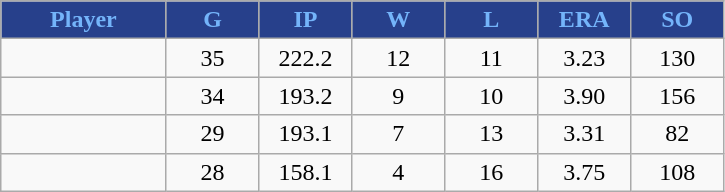<table class="wikitable sortable">
<tr>
<th style="background:#27408B;color:#74B4FA;" width="16%">Player</th>
<th style="background:#27408B;color:#74B4FA;" width="9%">G</th>
<th style="background:#27408B;color:#74B4FA;" width="9%">IP</th>
<th style="background:#27408B;color:#74B4FA;" width="9%">W</th>
<th style="background:#27408B;color:#74B4FA;" width="9%">L</th>
<th style="background:#27408B;color:#74B4FA;" width="9%">ERA</th>
<th style="background:#27408B;color:#74B4FA;" width="9%">SO</th>
</tr>
<tr align="center">
<td></td>
<td>35</td>
<td>222.2</td>
<td>12</td>
<td>11</td>
<td>3.23</td>
<td>130</td>
</tr>
<tr align="center">
<td></td>
<td>34</td>
<td>193.2</td>
<td>9</td>
<td>10</td>
<td>3.90</td>
<td>156</td>
</tr>
<tr align="center">
<td></td>
<td>29</td>
<td>193.1</td>
<td>7</td>
<td>13</td>
<td>3.31</td>
<td>82</td>
</tr>
<tr align="center">
<td></td>
<td>28</td>
<td>158.1</td>
<td>4</td>
<td>16</td>
<td>3.75</td>
<td>108</td>
</tr>
</table>
